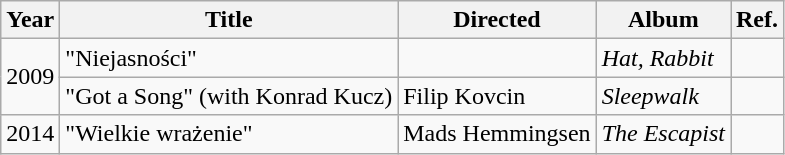<table class="wikitable">
<tr>
<th>Year</th>
<th>Title</th>
<th>Directed</th>
<th>Album</th>
<th>Ref.</th>
</tr>
<tr>
<td rowspan=2>2009</td>
<td>"Niejasności"</td>
<td></td>
<td><em>Hat, Rabbit</em></td>
<td></td>
</tr>
<tr>
<td>"Got a Song" (with Konrad Kucz)</td>
<td>Filip Kovcin</td>
<td><em>Sleepwalk</em></td>
<td></td>
</tr>
<tr>
<td>2014</td>
<td>"Wielkie wrażenie"</td>
<td>Mads Hemmingsen</td>
<td><em>The Escapist</em></td>
<td></td>
</tr>
</table>
